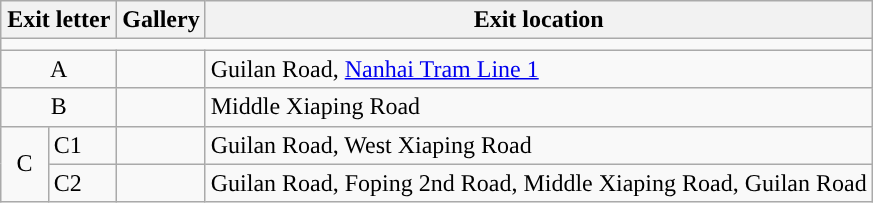<table class="wikitable">
<tr>
<th style="width:70px" colspan=2>Exit letter</th>
<th>Gallery</th>
<th>Exit location</th>
</tr>
<tr style="background:#">
<td colspan="4"></td>
</tr>
<tr>
<td align=center colspan=2>A</td>
<td></td>
<td>Guilan Road, <a href='#'>Nanhai Tram Line 1</a></td>
</tr>
<tr>
<td align=center colspan=2>B</td>
<td></td>
<td>Middle Xiaping Road</td>
</tr>
<tr>
<td align=center rowspan=2>C</td>
<td>C1</td>
<td></td>
<td>Guilan Road, West Xiaping Road</td>
</tr>
<tr>
<td>C2</td>
<td></td>
<td>Guilan Road, Foping 2nd Road, Middle Xiaping Road, Guilan Road</td>
</tr>
</table>
